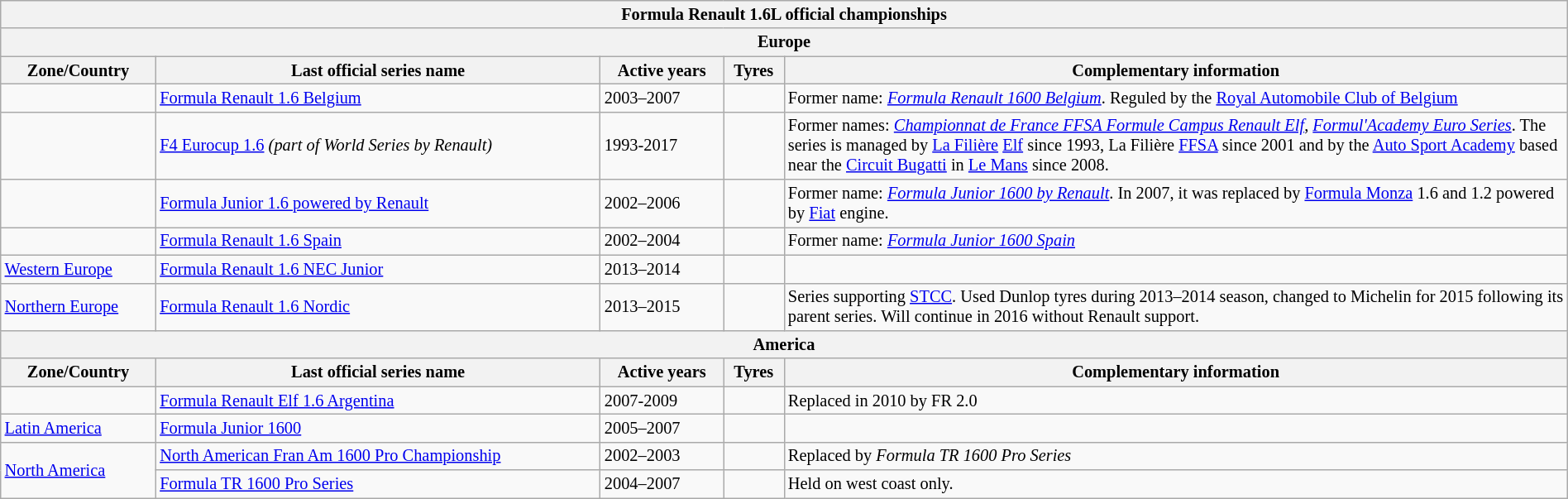<table class="wikitable collapsible" style="font-size:85%; width:100%">
<tr>
<th colspan=6>Formula Renault 1.6L official championships</th>
</tr>
<tr>
<th colspan=6>Europe</th>
</tr>
<tr>
<th>Zone/Country</th>
<th>Last official series name</th>
<th>Active years</th>
<th>Tyres</th>
<th>Complementary information</th>
</tr>
<tr>
<td></td>
<td><a href='#'>Formula Renault 1.6 Belgium</a></td>
<td>2003–2007</td>
<td></td>
<td>Former name: <em><a href='#'>Formula Renault 1600 Belgium</a></em>. Reguled by the <a href='#'>Royal Automobile Club of Belgium</a></td>
</tr>
<tr>
<td></td>
<td><a href='#'>F4 Eurocup 1.6</a> <em>(part of World Series by Renault)</em></td>
<td>1993-2017</td>
<td></td>
<td>Former names: <em><a href='#'>Championnat de France FFSA Formule Campus Renault Elf</a></em>, <em><a href='#'>Formul'Academy Euro Series</a></em>. The series is managed by <a href='#'>La Filière</a> <a href='#'>Elf</a> since 1993, La Filière <a href='#'>FFSA</a> since 2001 and by the <a href='#'>Auto Sport Academy</a> based near the <a href='#'>Circuit Bugatti</a> in <a href='#'>Le Mans</a> since 2008.</td>
</tr>
<tr>
<td></td>
<td><a href='#'>Formula Junior 1.6 powered by Renault</a></td>
<td>2002–2006</td>
<td></td>
<td>Former name: <em><a href='#'>Formula Junior 1600 by Renault</a></em>. In 2007, it was replaced by <a href='#'>Formula Monza</a> 1.6 and 1.2 powered by <a href='#'>Fiat</a> engine.</td>
</tr>
<tr>
<td></td>
<td><a href='#'>Formula Renault 1.6 Spain</a></td>
<td>2002–2004</td>
<td></td>
<td>Former name: <em><a href='#'>Formula Junior 1600 Spain</a></em></td>
</tr>
<tr>
<td>   <a href='#'>Western Europe</a></td>
<td><a href='#'>Formula Renault 1.6 NEC Junior</a></td>
<td>2013–2014</td>
<td></td>
<td></td>
</tr>
<tr>
<td>   <a href='#'>Northern Europe</a></td>
<td><a href='#'>Formula Renault 1.6 Nordic</a></td>
<td>2013–2015</td>
<td><br></td>
<td>Series supporting <a href='#'>STCC</a>. Used Dunlop tyres during 2013–2014 season, changed to Michelin for 2015 following its parent series. Will continue in 2016 without Renault support.</td>
</tr>
<tr>
<th colspan=6>America</th>
</tr>
<tr>
<th>Zone/Country</th>
<th>Last official series name</th>
<th>Active years</th>
<th>Tyres</th>
<th width="50%">Complementary information</th>
</tr>
<tr>
<td></td>
<td><a href='#'>Formula Renault Elf 1.6 Argentina</a></td>
<td>2007-2009</td>
<td></td>
<td>Replaced in 2010 by FR 2.0</td>
</tr>
<tr>
<td> <a href='#'>Latin America</a></td>
<td><a href='#'>Formula Junior 1600</a></td>
<td>2005–2007</td>
<td></td>
<td></td>
</tr>
<tr>
<td rowspan=2> <a href='#'>North America</a></td>
<td><a href='#'>North American Fran Am 1600 Pro Championship</a></td>
<td>2002–2003</td>
<td></td>
<td>Replaced by <em>Formula TR 1600 Pro Series</em></td>
</tr>
<tr>
<td><a href='#'>Formula TR 1600 Pro Series</a></td>
<td>2004–2007</td>
<td></td>
<td>Held on west coast only.</td>
</tr>
</table>
